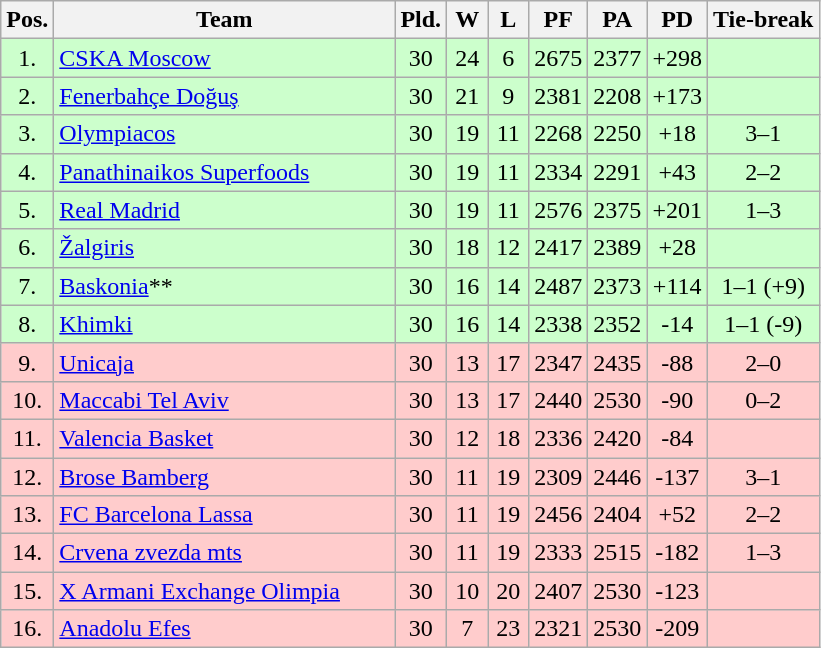<table class="wikitable" style="text-align:center">
<tr>
<th width=15>Pos.</th>
<th width=220>Team</th>
<th width=20>Pld.</th>
<th width=20>W</th>
<th width=20>L</th>
<th width=20>PF</th>
<th width=20>PA</th>
<th width=20>PD</th>
<th>Tie-break</th>
</tr>
<tr style="background: #ccffcc;">
<td>1.</td>
<td align=left> <a href='#'>CSKA Moscow</a></td>
<td>30</td>
<td>24</td>
<td>6</td>
<td>2675</td>
<td>2377</td>
<td>+298</td>
<td></td>
</tr>
<tr style="background: #ccffcc;">
<td>2.</td>
<td align=left> <a href='#'>Fenerbahçe Doğuş</a></td>
<td>30</td>
<td>21</td>
<td>9</td>
<td>2381</td>
<td>2208</td>
<td>+173</td>
<td></td>
</tr>
<tr style="background: #ccffcc;">
<td>3.</td>
<td align=left> <a href='#'>Olympiacos</a></td>
<td>30</td>
<td>19</td>
<td>11</td>
<td>2268</td>
<td>2250</td>
<td>+18</td>
<td>3–1</td>
</tr>
<tr style="background: #ccffcc;">
<td>4.</td>
<td align=left> <a href='#'>Panathinaikos Superfoods</a></td>
<td>30</td>
<td>19</td>
<td>11</td>
<td>2334</td>
<td>2291</td>
<td>+43</td>
<td>2–2</td>
</tr>
<tr style="background: #ccffcc;">
<td>5.</td>
<td align=left> <a href='#'>Real Madrid</a></td>
<td>30</td>
<td>19</td>
<td>11</td>
<td>2576</td>
<td>2375</td>
<td>+201</td>
<td>1–3</td>
</tr>
<tr style="background: #ccffcc;">
<td>6.</td>
<td align=left> <a href='#'>Žalgiris</a></td>
<td>30</td>
<td>18</td>
<td>12</td>
<td>2417</td>
<td>2389</td>
<td>+28</td>
<td></td>
</tr>
<tr style="background: #ccffcc;">
<td>7.</td>
<td align=left> <a href='#'>Baskonia</a>**</td>
<td>30</td>
<td>16</td>
<td>14</td>
<td>2487</td>
<td>2373</td>
<td>+114</td>
<td>1–1 (+9)</td>
</tr>
<tr style="background: #ccffcc;">
<td>8.</td>
<td align=left> <a href='#'>Khimki</a></td>
<td>30</td>
<td>16</td>
<td>14</td>
<td>2338</td>
<td>2352</td>
<td>-14</td>
<td>1–1 (-9)</td>
</tr>
<tr style="background: #ffcccc;">
<td>9.</td>
<td align=left> <a href='#'>Unicaja</a></td>
<td>30</td>
<td>13</td>
<td>17</td>
<td>2347</td>
<td>2435</td>
<td>-88</td>
<td>2–0</td>
</tr>
<tr style="background: #ffcccc;">
<td>10.</td>
<td align=left> <a href='#'>Maccabi Tel Aviv</a></td>
<td>30</td>
<td>13</td>
<td>17</td>
<td>2440</td>
<td>2530</td>
<td>-90</td>
<td>0–2</td>
</tr>
<tr style="background: #ffcccc;">
<td>11.</td>
<td align=left> <a href='#'>Valencia Basket</a></td>
<td>30</td>
<td>12</td>
<td>18</td>
<td>2336</td>
<td>2420</td>
<td>-84</td>
<td></td>
</tr>
<tr style="background: #ffcccc;">
<td>12.</td>
<td align=left> <a href='#'>Brose Bamberg</a></td>
<td>30</td>
<td>11</td>
<td>19</td>
<td>2309</td>
<td>2446</td>
<td>-137</td>
<td>3–1</td>
</tr>
<tr style="background: #ffcccc;">
<td>13.</td>
<td align=left> <a href='#'>FC Barcelona Lassa</a></td>
<td>30</td>
<td>11</td>
<td>19</td>
<td>2456</td>
<td>2404</td>
<td>+52</td>
<td>2–2</td>
</tr>
<tr style="background: #ffcccc;">
<td>14.</td>
<td align=left> <a href='#'>Crvena zvezda mts</a></td>
<td>30</td>
<td>11</td>
<td>19</td>
<td>2333</td>
<td>2515</td>
<td>-182</td>
<td>1–3</td>
</tr>
<tr style="background: #ffcccc;">
<td>15.</td>
<td align=left> <a href='#'>X Armani Exchange Olimpia</a></td>
<td>30</td>
<td>10</td>
<td>20</td>
<td>2407</td>
<td>2530</td>
<td>-123</td>
<td></td>
</tr>
<tr style="background: #ffcccc;">
<td>16.</td>
<td align=left> <a href='#'>Anadolu Efes</a></td>
<td>30</td>
<td>7</td>
<td>23</td>
<td>2321</td>
<td>2530</td>
<td>-209</td>
<td></td>
</tr>
</table>
